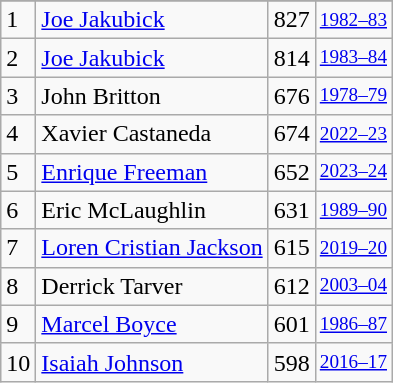<table class="wikitable">
<tr>
</tr>
<tr>
<td>1</td>
<td><a href='#'>Joe Jakubick</a></td>
<td>827</td>
<td style="font-size:80%;"><a href='#'>1982–83</a></td>
</tr>
<tr>
<td>2</td>
<td><a href='#'>Joe Jakubick</a></td>
<td>814</td>
<td style="font-size:80%;"><a href='#'>1983–84</a></td>
</tr>
<tr>
<td>3</td>
<td>John Britton</td>
<td>676</td>
<td style="font-size:80%;"><a href='#'>1978–79</a></td>
</tr>
<tr>
<td>4</td>
<td>Xavier Castaneda</td>
<td>674</td>
<td style="font-size:80%;"><a href='#'>2022–23</a></td>
</tr>
<tr>
<td>5</td>
<td><a href='#'>Enrique Freeman</a></td>
<td>652</td>
<td style="font-size:80%;"><a href='#'>2023–24</a></td>
</tr>
<tr>
<td>6</td>
<td>Eric McLaughlin</td>
<td>631</td>
<td style="font-size:80%;"><a href='#'>1989–90</a></td>
</tr>
<tr>
<td>7</td>
<td><a href='#'>Loren Cristian Jackson</a></td>
<td>615</td>
<td style="font-size:80%;"><a href='#'>2019–20</a></td>
</tr>
<tr>
<td>8</td>
<td>Derrick Tarver</td>
<td>612</td>
<td style="font-size:80%;"><a href='#'>2003–04</a></td>
</tr>
<tr>
<td>9</td>
<td><a href='#'>Marcel Boyce</a></td>
<td>601</td>
<td style="font-size:80%;"><a href='#'>1986–87</a></td>
</tr>
<tr>
<td>10</td>
<td><a href='#'>Isaiah Johnson</a></td>
<td>598</td>
<td style="font-size:80%;"><a href='#'>2016–17</a></td>
</tr>
</table>
